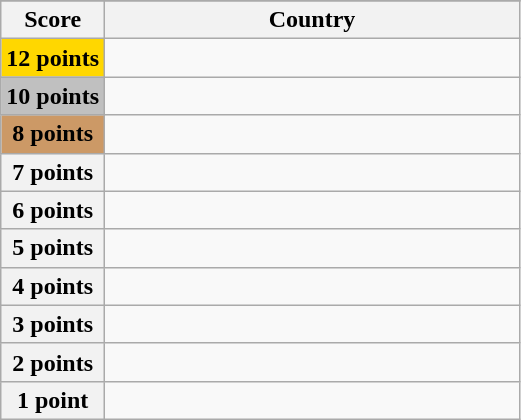<table class="wikitable">
<tr>
</tr>
<tr>
<th scope="col" width="20%">Score</th>
<th scope="col">Country</th>
</tr>
<tr>
<th scope="row" style="background:gold">12 points</th>
<td></td>
</tr>
<tr>
<th scope="row" style="background:silver">10 points</th>
<td></td>
</tr>
<tr>
<th scope="row" style="background:#CC9966">8 points</th>
<td></td>
</tr>
<tr>
<th scope="row">7 points</th>
<td></td>
</tr>
<tr>
<th scope="row">6 points</th>
<td></td>
</tr>
<tr>
<th scope="row">5 points</th>
<td></td>
</tr>
<tr>
<th scope="row">4 points</th>
<td></td>
</tr>
<tr>
<th scope="row">3 points</th>
<td></td>
</tr>
<tr>
<th scope="row">2 points</th>
<td></td>
</tr>
<tr>
<th scope="row">1 point</th>
<td></td>
</tr>
</table>
